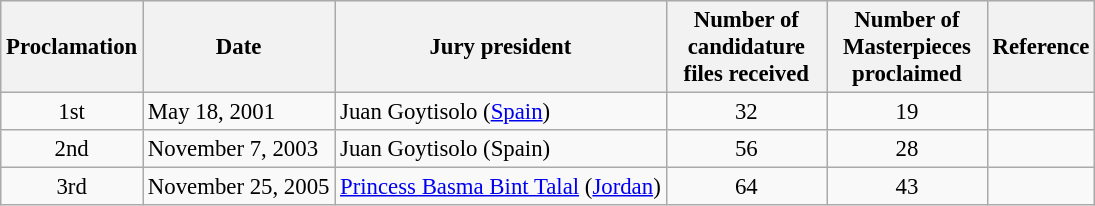<table class="wikitable sortable" style="margin:0 1em 0 0; font-size:95%;">
<tr style="background:#efefef;">
<th>Proclamation</th>
<th>Date</th>
<th>Jury president</th>
<th style="width:100px;">Number of candidature files received</th>
<th style="width:100px;">Number of Masterpieces proclaimed</th>
<th>Reference</th>
</tr>
<tr>
<td style="text-align:center;">1st</td>
<td>May 18, 2001</td>
<td>Juan Goytisolo (<a href='#'>Spain</a>)</td>
<td style="text-align:center;">32</td>
<td style="text-align:center;">19</td>
<td style="text-align:center;"></td>
</tr>
<tr>
<td style="text-align:center;">2nd</td>
<td>November 7, 2003</td>
<td>Juan Goytisolo (Spain)</td>
<td style="text-align:center;">56</td>
<td style="text-align:center;">28</td>
<td style="text-align:center;"></td>
</tr>
<tr>
<td style="text-align:center;">3rd</td>
<td>November 25, 2005</td>
<td><a href='#'>Princess Basma Bint Talal</a> (<a href='#'>Jordan</a>)</td>
<td style="text-align:center;">64</td>
<td style="text-align:center;">43</td>
<td style="text-align:center;"></td>
</tr>
</table>
